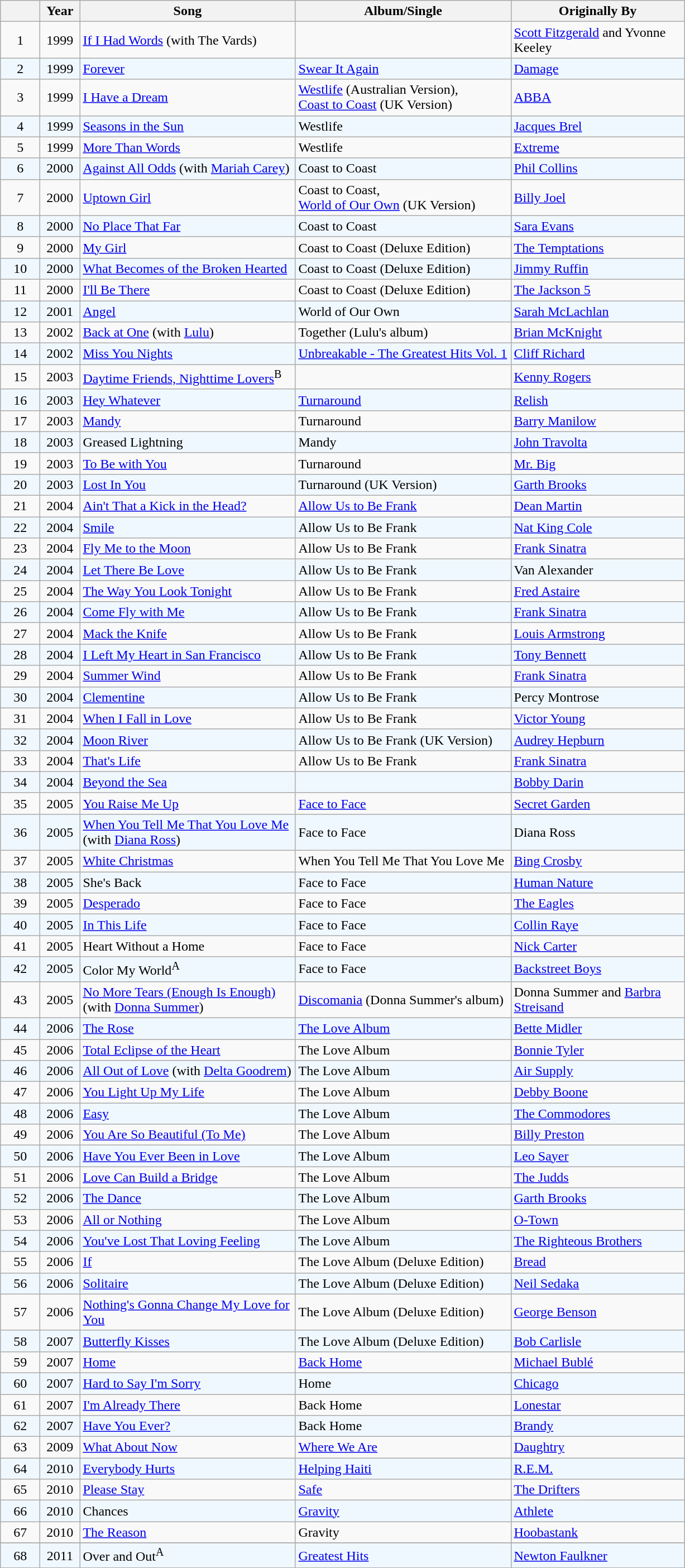<table class="wikitable sortable">
<tr ">
<th style="width:40px;"></th>
<th style="width:40px;">Year</th>
<th style="width:250px;">Song</th>
<th style="width:250px;">Album/Single</th>
<th style="width:200px;">Originally By</th>
</tr>
<tr>
<td style="text-align:center;">1</td>
<td style="text-align:center;">1999</td>
<td><a href='#'>If I Had Words</a> (with The Vards)</td>
<td></td>
<td><a href='#'>Scott Fitzgerald</a> and Yvonne Keeley</td>
</tr>
<tr style="background:#f0f8ff;">
<td style="text-align:center;">2</td>
<td style="text-align:center;">1999</td>
<td><a href='#'>Forever</a></td>
<td><a href='#'>Swear It Again</a></td>
<td><a href='#'>Damage</a></td>
</tr>
<tr>
<td style="text-align:center;">3</td>
<td style="text-align:center;">1999</td>
<td><a href='#'>I Have a Dream</a></td>
<td><a href='#'>Westlife</a> (Australian Version),<br><a href='#'>Coast to Coast</a> (UK Version)</td>
<td><a href='#'>ABBA</a></td>
</tr>
<tr style="background:#f0f8ff;">
<td style="text-align:center;">4</td>
<td style="text-align:center;">1999</td>
<td><a href='#'>Seasons in the Sun</a></td>
<td>Westlife</td>
<td><a href='#'>Jacques Brel</a></td>
</tr>
<tr>
<td style="text-align:center;">5</td>
<td style="text-align:center;">1999</td>
<td><a href='#'>More Than Words</a></td>
<td>Westlife</td>
<td><a href='#'>Extreme</a></td>
</tr>
<tr style="background:#f0f8ff;">
<td style="text-align:center;">6</td>
<td style="text-align:center;">2000</td>
<td><a href='#'>Against All Odds</a>  (with <a href='#'>Mariah Carey</a>)</td>
<td>Coast to Coast</td>
<td><a href='#'>Phil Collins</a></td>
</tr>
<tr>
<td style="text-align:center;">7</td>
<td style="text-align:center;">2000</td>
<td><a href='#'>Uptown Girl</a></td>
<td>Coast to Coast,<br><a href='#'>World of Our Own</a> (UK Version)</td>
<td><a href='#'>Billy Joel</a></td>
</tr>
<tr style="background:#f0f8ff;">
<td style="text-align:center;">8</td>
<td style="text-align:center;">2000</td>
<td><a href='#'>No Place That Far</a></td>
<td>Coast to Coast</td>
<td><a href='#'>Sara Evans</a></td>
</tr>
<tr>
<td style="text-align:center;">9</td>
<td style="text-align:center;">2000</td>
<td><a href='#'>My Girl</a></td>
<td>Coast to Coast (Deluxe Edition)</td>
<td><a href='#'>The Temptations</a></td>
</tr>
<tr style="background:#f0f8ff;">
<td style="text-align:center;">10</td>
<td style="text-align:center;">2000</td>
<td><a href='#'>What Becomes of the Broken Hearted</a></td>
<td>Coast to Coast (Deluxe Edition)</td>
<td><a href='#'>Jimmy Ruffin</a></td>
</tr>
<tr>
<td style="text-align:center;">11</td>
<td style="text-align:center;">2000</td>
<td><a href='#'>I'll Be There</a></td>
<td>Coast to Coast (Deluxe Edition)</td>
<td><a href='#'>The Jackson 5</a></td>
</tr>
<tr style="background:#f0f8ff;">
<td style="text-align:center;">12</td>
<td style="text-align:center;">2001</td>
<td><a href='#'>Angel</a></td>
<td>World of Our Own</td>
<td><a href='#'>Sarah McLachlan</a></td>
</tr>
<tr>
<td style="text-align:center;">13</td>
<td style="text-align:center;">2002</td>
<td><a href='#'>Back at One</a> (with <a href='#'>Lulu</a>)</td>
<td>Together (Lulu's album)</td>
<td><a href='#'>Brian McKnight</a></td>
</tr>
<tr style="background:#f0f8ff;">
<td style="text-align:center;">14</td>
<td style="text-align:center;">2002</td>
<td><a href='#'>Miss You Nights</a></td>
<td><a href='#'>Unbreakable - The Greatest Hits Vol. 1</a></td>
<td><a href='#'>Cliff Richard</a></td>
</tr>
<tr>
<td style="text-align:center;">15</td>
<td style="text-align:center;">2003</td>
<td><a href='#'>Daytime Friends, Nighttime Lovers</a><sup>B</sup></td>
<td></td>
<td><a href='#'>Kenny Rogers</a></td>
</tr>
<tr style="background:#f0f8ff;">
<td style="text-align:center;">16</td>
<td style="text-align:center;">2003</td>
<td><a href='#'>Hey Whatever</a></td>
<td><a href='#'>Turnaround</a></td>
<td><a href='#'>Relish</a></td>
</tr>
<tr>
<td style="text-align:center;">17</td>
<td style="text-align:center;">2003</td>
<td><a href='#'>Mandy</a></td>
<td>Turnaround</td>
<td><a href='#'>Barry Manilow</a></td>
</tr>
<tr style="background:#f0f8ff;">
<td style="text-align:center;">18</td>
<td style="text-align:center;">2003</td>
<td>Greased Lightning</td>
<td>Mandy</td>
<td><a href='#'>John Travolta</a></td>
</tr>
<tr>
<td style="text-align:center;">19</td>
<td style="text-align:center;">2003</td>
<td><a href='#'>To Be with You</a></td>
<td>Turnaround</td>
<td><a href='#'>Mr. Big</a></td>
</tr>
<tr style="background:#f0f8ff;">
<td style="text-align:center;">20</td>
<td style="text-align:center;">2003</td>
<td><a href='#'>Lost In You</a></td>
<td>Turnaround (UK Version)</td>
<td><a href='#'>Garth Brooks</a></td>
</tr>
<tr>
<td style="text-align:center;">21</td>
<td style="text-align:center;">2004</td>
<td><a href='#'>Ain't That a Kick in the Head?</a></td>
<td><a href='#'>Allow Us to Be Frank</a></td>
<td><a href='#'>Dean Martin</a></td>
</tr>
<tr style="background:#f0f8ff;">
<td style="text-align:center;">22</td>
<td style="text-align:center;">2004</td>
<td><a href='#'>Smile</a></td>
<td>Allow Us to Be Frank</td>
<td><a href='#'>Nat King Cole</a></td>
</tr>
<tr>
<td style="text-align:center;">23</td>
<td style="text-align:center;">2004</td>
<td><a href='#'>Fly Me to the Moon</a></td>
<td>Allow Us to Be Frank</td>
<td><a href='#'>Frank Sinatra</a></td>
</tr>
<tr style="background:#f0f8ff;">
<td style="text-align:center;">24</td>
<td style="text-align:center;">2004</td>
<td><a href='#'>Let There Be Love</a></td>
<td>Allow Us to Be Frank</td>
<td>Van Alexander</td>
</tr>
<tr>
<td style="text-align:center;">25</td>
<td style="text-align:center;">2004</td>
<td><a href='#'>The Way You Look Tonight</a></td>
<td>Allow Us to Be Frank</td>
<td><a href='#'>Fred Astaire</a></td>
</tr>
<tr style="background:#f0f8ff;">
<td style="text-align:center;">26</td>
<td style="text-align:center;">2004</td>
<td><a href='#'>Come Fly with Me</a></td>
<td>Allow Us to Be Frank</td>
<td><a href='#'>Frank Sinatra</a></td>
</tr>
<tr>
<td style="text-align:center;">27</td>
<td style="text-align:center;">2004</td>
<td><a href='#'>Mack the Knife</a></td>
<td>Allow Us to Be Frank</td>
<td><a href='#'>Louis Armstrong</a></td>
</tr>
<tr style="background:#f0f8ff;">
<td style="text-align:center;">28</td>
<td style="text-align:center;">2004</td>
<td><a href='#'>I Left My Heart in San Francisco</a></td>
<td>Allow Us to Be Frank</td>
<td><a href='#'>Tony Bennett</a></td>
</tr>
<tr>
<td style="text-align:center;">29</td>
<td style="text-align:center;">2004</td>
<td><a href='#'>Summer Wind</a></td>
<td>Allow Us to Be Frank</td>
<td><a href='#'>Frank Sinatra</a></td>
</tr>
<tr style="background:#f0f8ff;">
<td style="text-align:center;">30</td>
<td style="text-align:center;">2004</td>
<td><a href='#'>Clementine</a></td>
<td>Allow Us to Be Frank</td>
<td>Percy Montrose</td>
</tr>
<tr>
<td style="text-align:center;">31</td>
<td style="text-align:center;">2004</td>
<td><a href='#'>When I Fall in Love</a></td>
<td>Allow Us to Be Frank</td>
<td><a href='#'>Victor Young</a></td>
</tr>
<tr style="background:#f0f8ff;">
<td style="text-align:center;">32</td>
<td style="text-align:center;">2004</td>
<td><a href='#'>Moon River</a></td>
<td>Allow Us to Be Frank (UK Version)</td>
<td><a href='#'>Audrey Hepburn</a></td>
</tr>
<tr>
<td style="text-align:center;">33</td>
<td style="text-align:center;">2004</td>
<td><a href='#'>That's Life</a></td>
<td>Allow Us to Be Frank</td>
<td><a href='#'>Frank Sinatra</a></td>
</tr>
<tr style="background:#f0f8ff;">
<td style="text-align:center;">34</td>
<td style="text-align:center;">2004</td>
<td><a href='#'>Beyond the Sea</a></td>
<td></td>
<td><a href='#'>Bobby Darin</a></td>
</tr>
<tr>
<td style="text-align:center;">35</td>
<td style="text-align:center;">2005</td>
<td><a href='#'>You Raise Me Up</a></td>
<td><a href='#'>Face to Face</a></td>
<td><a href='#'>Secret Garden</a></td>
</tr>
<tr style="background:#f0f8ff;">
<td style="text-align:center;">36</td>
<td style="text-align:center;">2005</td>
<td><a href='#'>When You Tell Me That You Love Me</a> (with <a href='#'>Diana Ross</a>)</td>
<td>Face to Face</td>
<td>Diana Ross</td>
</tr>
<tr>
<td style="text-align:center;">37</td>
<td style="text-align:center;">2005</td>
<td><a href='#'>White Christmas</a></td>
<td>When You Tell Me That You Love Me</td>
<td><a href='#'>Bing Crosby</a></td>
</tr>
<tr style="background:#f0f8ff;">
<td style="text-align:center;">38</td>
<td style="text-align:center;">2005</td>
<td>She's Back</td>
<td>Face to Face</td>
<td><a href='#'>Human Nature</a></td>
</tr>
<tr>
<td style="text-align:center;">39</td>
<td style="text-align:center;">2005</td>
<td><a href='#'>Desperado</a></td>
<td>Face to Face</td>
<td><a href='#'>The Eagles</a></td>
</tr>
<tr style="background:#f0f8ff;">
<td style="text-align:center;">40</td>
<td style="text-align:center;">2005</td>
<td><a href='#'>In This Life</a></td>
<td>Face to Face</td>
<td><a href='#'>Collin Raye</a></td>
</tr>
<tr>
<td style="text-align:center;">41</td>
<td style="text-align:center;">2005</td>
<td>Heart Without a Home</td>
<td>Face to Face</td>
<td><a href='#'>Nick Carter</a></td>
</tr>
<tr style="background:#f0f8ff;">
<td style="text-align:center;">42</td>
<td style="text-align:center;">2005</td>
<td>Color My World<sup>A</sup></td>
<td>Face to Face</td>
<td><a href='#'>Backstreet Boys</a></td>
</tr>
<tr>
<td style="text-align:center;">43</td>
<td style="text-align:center;">2005</td>
<td><a href='#'>No More Tears (Enough Is Enough)</a> (with <a href='#'>Donna Summer</a>)</td>
<td><a href='#'>Discomania</a> (Donna Summer's album)</td>
<td>Donna Summer and <a href='#'>Barbra Streisand</a></td>
</tr>
<tr style="background:#f0f8ff;">
<td style="text-align:center;">44</td>
<td style="text-align:center;">2006</td>
<td><a href='#'>The Rose</a></td>
<td><a href='#'>The Love Album</a></td>
<td><a href='#'>Bette Midler</a></td>
</tr>
<tr>
<td style="text-align:center;">45</td>
<td style="text-align:center;">2006</td>
<td><a href='#'>Total Eclipse of the Heart</a></td>
<td>The Love Album</td>
<td><a href='#'>Bonnie Tyler</a></td>
</tr>
<tr style="background:#f0f8ff;">
<td style="text-align:center;">46</td>
<td style="text-align:center;">2006</td>
<td><a href='#'>All Out of Love</a> (with <a href='#'>Delta Goodrem</a>)</td>
<td>The Love Album</td>
<td><a href='#'>Air Supply</a></td>
</tr>
<tr>
<td style="text-align:center;">47</td>
<td style="text-align:center;">2006</td>
<td><a href='#'>You Light Up My Life</a></td>
<td>The Love Album</td>
<td><a href='#'>Debby Boone</a></td>
</tr>
<tr style="background:#f0f8ff;">
<td style="text-align:center;">48</td>
<td style="text-align:center;">2006</td>
<td><a href='#'>Easy</a></td>
<td>The Love Album</td>
<td><a href='#'>The Commodores</a></td>
</tr>
<tr>
<td style="text-align:center;">49</td>
<td style="text-align:center;">2006</td>
<td><a href='#'>You Are So Beautiful (To Me)</a></td>
<td>The Love Album</td>
<td><a href='#'>Billy Preston</a></td>
</tr>
<tr style="background:#f0f8ff;">
<td style="text-align:center;">50</td>
<td style="text-align:center;">2006</td>
<td><a href='#'>Have You Ever Been in Love</a></td>
<td>The Love Album</td>
<td><a href='#'>Leo Sayer</a></td>
</tr>
<tr>
<td style="text-align:center;">51</td>
<td style="text-align:center;">2006</td>
<td><a href='#'>Love Can Build a Bridge</a></td>
<td>The Love Album</td>
<td><a href='#'>The Judds</a></td>
</tr>
<tr style="background:#f0f8ff;">
<td style="text-align:center;">52</td>
<td style="text-align:center;">2006</td>
<td><a href='#'>The Dance</a></td>
<td>The Love Album</td>
<td><a href='#'>Garth Brooks</a></td>
</tr>
<tr>
<td style="text-align:center;">53</td>
<td style="text-align:center;">2006</td>
<td><a href='#'>All or Nothing</a></td>
<td>The Love Album</td>
<td><a href='#'>O-Town</a></td>
</tr>
<tr style="background:#f0f8ff;">
<td style="text-align:center;">54</td>
<td style="text-align:center;">2006</td>
<td><a href='#'>You've Lost That Loving Feeling</a></td>
<td>The Love Album</td>
<td><a href='#'>The Righteous Brothers</a></td>
</tr>
<tr>
<td style="text-align:center;">55</td>
<td style="text-align:center;">2006</td>
<td><a href='#'>If</a></td>
<td>The Love Album (Deluxe Edition)</td>
<td><a href='#'>Bread</a></td>
</tr>
<tr style="background:#f0f8ff;">
<td style="text-align:center;">56</td>
<td style="text-align:center;">2006</td>
<td><a href='#'>Solitaire</a></td>
<td>The Love Album (Deluxe Edition)</td>
<td><a href='#'>Neil Sedaka</a></td>
</tr>
<tr>
<td style="text-align:center;">57</td>
<td style="text-align:center;">2006</td>
<td><a href='#'>Nothing's Gonna Change My Love for You</a></td>
<td>The Love Album (Deluxe Edition)</td>
<td><a href='#'>George Benson</a></td>
</tr>
<tr style="background:#f0f8ff;">
<td style="text-align:center;">58</td>
<td style="text-align:center;">2007</td>
<td><a href='#'>Butterfly Kisses</a></td>
<td>The Love Album (Deluxe Edition)</td>
<td><a href='#'>Bob Carlisle</a></td>
</tr>
<tr>
<td style="text-align:center;">59</td>
<td style="text-align:center;">2007</td>
<td><a href='#'>Home</a></td>
<td><a href='#'>Back Home</a></td>
<td><a href='#'>Michael Bublé</a></td>
</tr>
<tr style="background:#f0f8ff;">
<td style="text-align:center;">60</td>
<td style="text-align:center;">2007</td>
<td><a href='#'>Hard to Say I'm Sorry</a></td>
<td>Home</td>
<td><a href='#'>Chicago</a></td>
</tr>
<tr>
<td style="text-align:center;">61</td>
<td style="text-align:center;">2007</td>
<td><a href='#'>I'm Already There</a></td>
<td>Back Home</td>
<td><a href='#'>Lonestar</a></td>
</tr>
<tr style="background:#f0f8ff;">
<td style="text-align:center;">62</td>
<td style="text-align:center;">2007</td>
<td><a href='#'>Have You Ever?</a></td>
<td>Back Home</td>
<td><a href='#'>Brandy</a></td>
</tr>
<tr>
<td style="text-align:center;">63</td>
<td style="text-align:center;">2009</td>
<td><a href='#'>What About Now</a></td>
<td><a href='#'>Where We Are</a></td>
<td><a href='#'>Daughtry</a></td>
</tr>
<tr style="background:#f0f8ff;">
<td style="text-align:center;">64</td>
<td style="text-align:center;">2010</td>
<td><a href='#'>Everybody Hurts</a></td>
<td><a href='#'>Helping Haiti</a></td>
<td><a href='#'>R.E.M.</a></td>
</tr>
<tr>
<td style="text-align:center;">65</td>
<td style="text-align:center;">2010</td>
<td><a href='#'>Please Stay</a></td>
<td><a href='#'>Safe</a></td>
<td><a href='#'>The Drifters</a></td>
</tr>
<tr style="background:#f0f8ff;">
<td style="text-align:center;">66</td>
<td style="text-align:center;">2010</td>
<td>Chances</td>
<td><a href='#'>Gravity</a></td>
<td><a href='#'>Athlete</a></td>
</tr>
<tr>
<td style="text-align:center;">67</td>
<td style="text-align:center;">2010</td>
<td><a href='#'>The Reason</a></td>
<td>Gravity</td>
<td><a href='#'>Hoobastank</a></td>
</tr>
<tr>
</tr>
<tr style="background:#f0f8ff;">
<td style="text-align:center;">68</td>
<td style="text-align:center;">2011</td>
<td>Over and Out<sup>A</sup></td>
<td><a href='#'>Greatest Hits</a></td>
<td><a href='#'>Newton Faulkner</a></td>
</tr>
</table>
